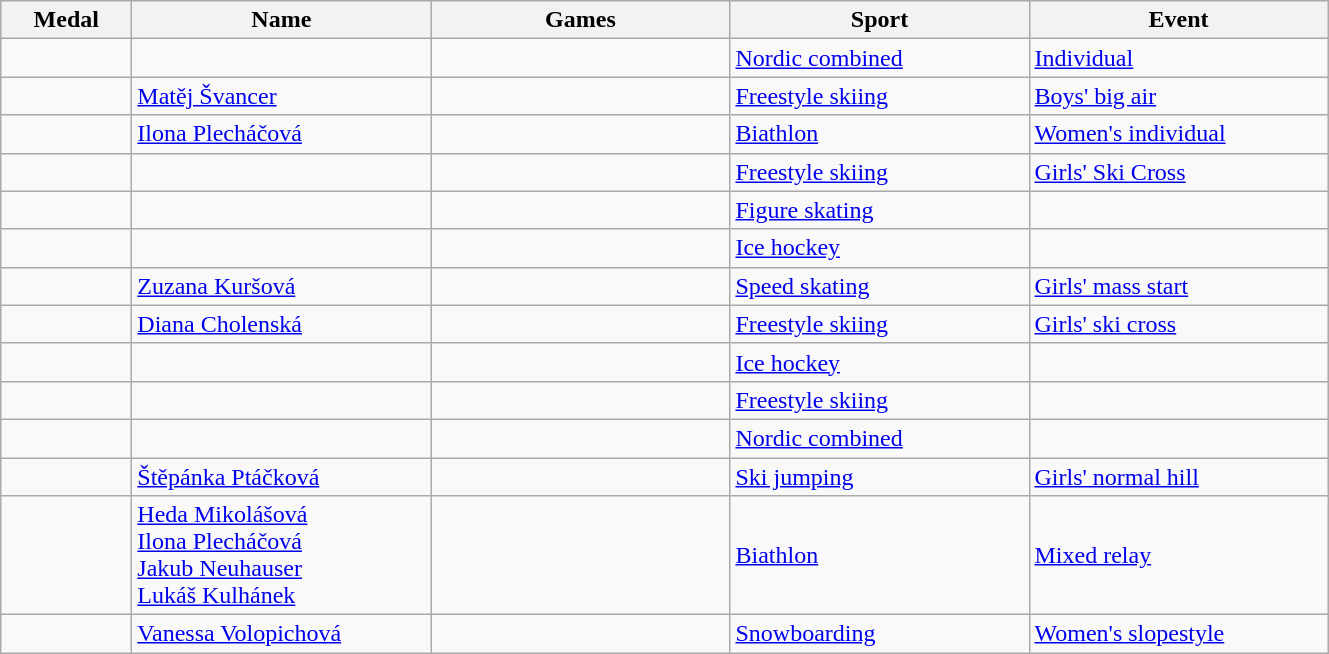<table class="wikitable sortable">
<tr>
<th style="width:5em">Medal</th>
<th style="width:12em">Name</th>
<th style="width:12em">Games</th>
<th style="width:12em">Sport</th>
<th style="width:12em">Event</th>
</tr>
<tr>
<td></td>
<td></td>
<td></td>
<td> <a href='#'>Nordic combined</a></td>
<td><a href='#'>Individual</a></td>
</tr>
<tr>
<td></td>
<td><a href='#'>Matěj Švancer</a></td>
<td></td>
<td> <a href='#'>Freestyle skiing</a></td>
<td><a href='#'>Boys' big air</a></td>
</tr>
<tr>
<td></td>
<td><a href='#'>Ilona Plecháčová</a></td>
<td></td>
<td> <a href='#'>Biathlon</a></td>
<td><a href='#'>Women's individual</a></td>
</tr>
<tr>
<td></td>
<td></td>
<td></td>
<td> <a href='#'>Freestyle skiing</a></td>
<td><a href='#'>Girls' Ski Cross</a></td>
</tr>
<tr>
<td></td>
<td><br></td>
<td></td>
<td> <a href='#'>Figure skating</a></td>
<td></td>
</tr>
<tr>
<td></td>
<td><br></td>
<td></td>
<td> <a href='#'>Ice hockey</a></td>
<td></td>
</tr>
<tr>
<td></td>
<td><a href='#'>Zuzana Kuršová</a></td>
<td></td>
<td> <a href='#'>Speed skating</a></td>
<td><a href='#'>Girls' mass start</a></td>
</tr>
<tr>
<td></td>
<td><a href='#'>Diana Cholenská</a></td>
<td></td>
<td> <a href='#'>Freestyle skiing</a></td>
<td><a href='#'>Girls' ski cross</a></td>
</tr>
<tr>
<td></td>
<td><br></td>
<td></td>
<td> <a href='#'>Ice hockey</a></td>
<td></td>
</tr>
<tr>
<td></td>
<td></td>
<td></td>
<td> <a href='#'>Freestyle skiing</a></td>
<td></td>
</tr>
<tr>
<td></td>
<td></td>
<td></td>
<td> <a href='#'>Nordic combined</a></td>
<td></td>
</tr>
<tr>
<td></td>
<td><a href='#'>Štěpánka Ptáčková</a></td>
<td></td>
<td> <a href='#'>Ski jumping</a></td>
<td><a href='#'>Girls' normal hill</a></td>
</tr>
<tr>
<td></td>
<td><a href='#'>Heda Mikolášová</a><br><a href='#'>Ilona Plecháčová</a><br><a href='#'>Jakub Neuhauser</a><br><a href='#'>Lukáš Kulhánek</a></td>
<td></td>
<td> <a href='#'>Biathlon</a></td>
<td><a href='#'>Mixed relay</a></td>
</tr>
<tr>
<td></td>
<td><a href='#'>Vanessa Volopichová</a></td>
<td></td>
<td> <a href='#'>Snowboarding</a></td>
<td><a href='#'>Women's slopestyle</a></td>
</tr>
</table>
